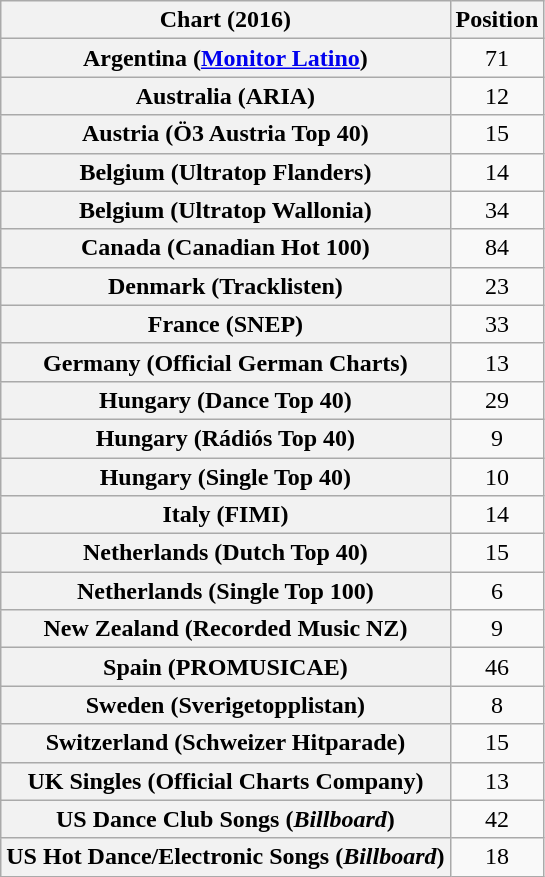<table class="wikitable sortable plainrowheaders" style="text-align:center">
<tr>
<th scope="col">Chart (2016)</th>
<th scope="col">Position</th>
</tr>
<tr>
<th scope="row">Argentina (<a href='#'>Monitor Latino</a>)</th>
<td>71</td>
</tr>
<tr>
<th scope="row">Australia (ARIA)</th>
<td>12</td>
</tr>
<tr>
<th scope="row">Austria (Ö3 Austria Top 40)</th>
<td>15</td>
</tr>
<tr>
<th scope="row">Belgium (Ultratop Flanders)</th>
<td>14</td>
</tr>
<tr>
<th scope="row">Belgium (Ultratop Wallonia)</th>
<td>34</td>
</tr>
<tr>
<th scope="row">Canada (Canadian Hot 100)</th>
<td>84</td>
</tr>
<tr>
<th scope="row">Denmark (Tracklisten)</th>
<td>23</td>
</tr>
<tr>
<th scope="row">France (SNEP)</th>
<td>33</td>
</tr>
<tr>
<th scope="row">Germany (Official German Charts)</th>
<td>13</td>
</tr>
<tr>
<th scope="row">Hungary (Dance Top 40)</th>
<td>29</td>
</tr>
<tr>
<th scope="row">Hungary (Rádiós Top 40)</th>
<td>9</td>
</tr>
<tr>
<th scope="row">Hungary (Single Top 40)</th>
<td>10</td>
</tr>
<tr>
<th scope="row">Italy (FIMI)</th>
<td>14</td>
</tr>
<tr>
<th scope="row">Netherlands (Dutch Top 40)</th>
<td>15</td>
</tr>
<tr>
<th scope="row">Netherlands (Single Top 100)</th>
<td>6</td>
</tr>
<tr>
<th scope="row">New Zealand (Recorded Music NZ)</th>
<td>9</td>
</tr>
<tr>
<th scope="row">Spain (PROMUSICAE)</th>
<td>46</td>
</tr>
<tr>
<th scope="row">Sweden (Sverigetopplistan)</th>
<td>8</td>
</tr>
<tr>
<th scope="row">Switzerland (Schweizer Hitparade)</th>
<td>15</td>
</tr>
<tr>
<th scope="row">UK Singles (Official Charts Company)</th>
<td>13</td>
</tr>
<tr>
<th scope="row">US Dance Club Songs (<em>Billboard</em>)</th>
<td>42</td>
</tr>
<tr>
<th scope="row">US Hot Dance/Electronic Songs (<em>Billboard</em>)</th>
<td>18</td>
</tr>
</table>
